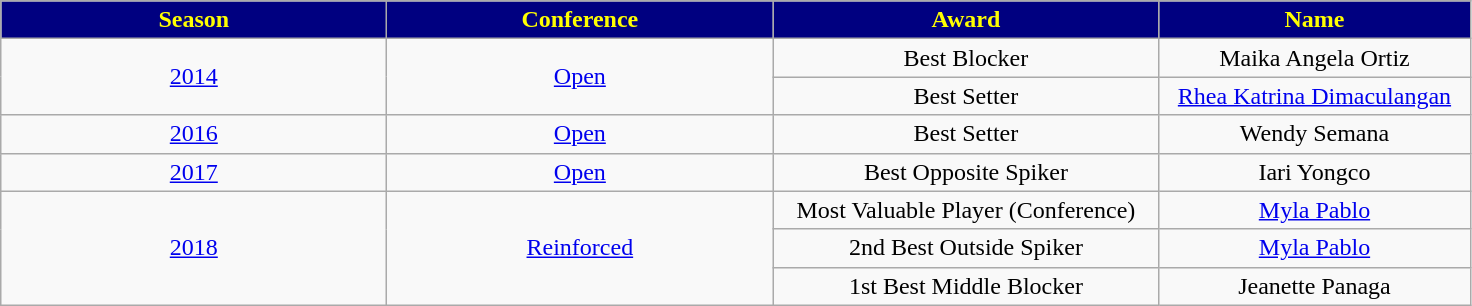<table class="wikitable">
<tr>
<th width=250px style="background: #000080; color: yellow; text-align: center">Season</th>
<th width=250px style="background: #000080; color: yellow; text-align: center">Conference</th>
<th width=250px style="background: #000080; color: yellow">Award</th>
<th width=200px style="background: #000080; color: yellow">Name</th>
</tr>
<tr align=center>
<td rowspan=2><a href='#'>2014</a></td>
<td rowspan=2><a href='#'>Open</a></td>
<td>Best Blocker</td>
<td>Maika Angela Ortiz</td>
</tr>
<tr align=center>
<td>Best Setter</td>
<td><a href='#'>Rhea Katrina Dimaculangan</a></td>
</tr>
<tr align=center>
<td><a href='#'>2016</a></td>
<td><a href='#'>Open</a></td>
<td>Best Setter</td>
<td>Wendy Semana</td>
</tr>
<tr align=center>
<td><a href='#'>2017</a></td>
<td><a href='#'>Open</a></td>
<td>Best Opposite Spiker</td>
<td>Iari Yongco</td>
</tr>
<tr align=center>
<td rowspan=3><a href='#'>2018</a></td>
<td rowspan=3><a href='#'>Reinforced</a></td>
<td>Most Valuable Player (Conference)</td>
<td><a href='#'>Myla Pablo</a></td>
</tr>
<tr align=center>
<td>2nd Best Outside Spiker</td>
<td><a href='#'>Myla Pablo</a></td>
</tr>
<tr align=center>
<td>1st Best Middle Blocker</td>
<td>Jeanette Panaga</td>
</tr>
</table>
